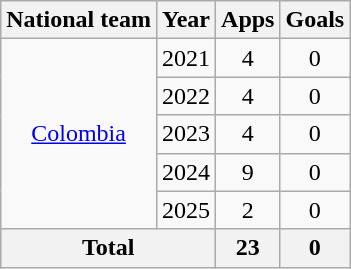<table class="wikitable" style="text-align: center;">
<tr>
<th>National team</th>
<th>Year</th>
<th>Apps</th>
<th>Goals</th>
</tr>
<tr>
<td rowspan="5"><a href='#'>Colombia</a></td>
<td>2021</td>
<td>4</td>
<td>0</td>
</tr>
<tr>
<td>2022</td>
<td>4</td>
<td>0</td>
</tr>
<tr>
<td>2023</td>
<td>4</td>
<td>0</td>
</tr>
<tr>
<td>2024</td>
<td>9</td>
<td>0</td>
</tr>
<tr>
<td>2025</td>
<td>2</td>
<td>0</td>
</tr>
<tr>
<th colspan="2">Total</th>
<th>23</th>
<th>0</th>
</tr>
</table>
